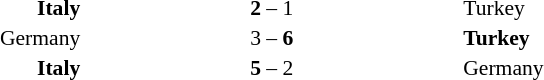<table width=100% cellspacing=1>
<tr>
<th width=40%></th>
<th width=20%></th>
<th width=40%></th>
<td></td>
</tr>
<tr style=font-size:90%>
<td align=right><strong>Italy</strong></td>
<td align=center><strong>2</strong> – 1</td>
<td>Turkey</td>
</tr>
<tr style=font-size:90%>
<td align=right>Germany</td>
<td align=center>3 – <strong>6</strong></td>
<td><strong>Turkey</strong></td>
</tr>
<tr style=font-size:90%>
<td align=right><strong>Italy</strong></td>
<td align=center><strong>5</strong> – 2</td>
<td>Germany</td>
</tr>
</table>
